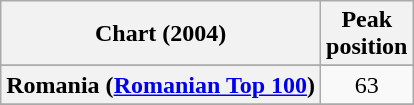<table class="wikitable sortable plainrowheaders" style="text-align:center">
<tr>
<th scope="col">Chart (2004)</th>
<th scope="col">Peak<br>position</th>
</tr>
<tr>
</tr>
<tr>
</tr>
<tr>
<th scope="row">Romania (<a href='#'>Romanian Top 100</a>)</th>
<td>63</td>
</tr>
<tr>
</tr>
<tr>
</tr>
<tr>
</tr>
</table>
